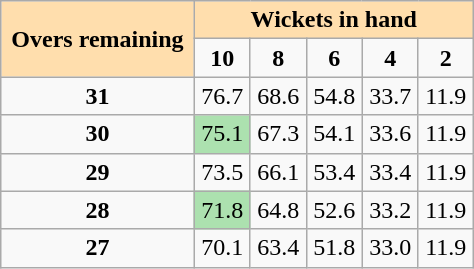<table class="wikitable" style="float: right; margin: 1em 1em 1em 1em; text-align:center; width:25%;">
<tr>
<th rowspan="2" style="background: #ffdead;">Overs remaining</th>
<th colspan="5" style="background: #ffdead;">Wickets in hand</th>
</tr>
<tr>
<td><strong>10</strong></td>
<td><strong>8</strong></td>
<td><strong>6</strong></td>
<td><strong>4</strong></td>
<td><strong>2</strong></td>
</tr>
<tr>
<td><strong>31</strong></td>
<td>76.7</td>
<td>68.6</td>
<td>54.8</td>
<td>33.7</td>
<td>11.9</td>
</tr>
<tr>
<td><strong>30</strong></td>
<td style="background: #ACE1AF;">75.1</td>
<td>67.3</td>
<td>54.1</td>
<td>33.6</td>
<td>11.9</td>
</tr>
<tr>
<td><strong>29</strong></td>
<td>73.5</td>
<td>66.1</td>
<td>53.4</td>
<td>33.4</td>
<td>11.9</td>
</tr>
<tr>
<td><strong>28</strong></td>
<td style="background: #ACE1AF;">71.8</td>
<td>64.8</td>
<td>52.6</td>
<td>33.2</td>
<td>11.9</td>
</tr>
<tr>
<td><strong>27</strong></td>
<td>70.1</td>
<td>63.4</td>
<td>51.8</td>
<td>33.0</td>
<td>11.9</td>
</tr>
</table>
